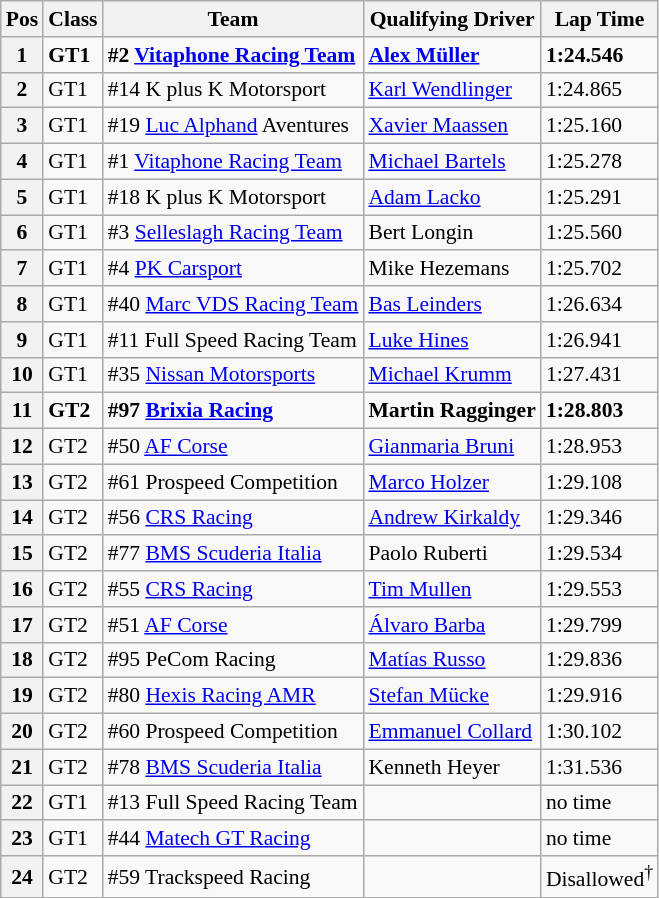<table class="wikitable" style="font-size: 90%;">
<tr>
<th>Pos</th>
<th>Class</th>
<th>Team</th>
<th>Qualifying Driver</th>
<th>Lap Time</th>
</tr>
<tr style="font-weight:bold">
<th>1</th>
<td>GT1</td>
<td>#2 <a href='#'>Vitaphone Racing Team</a></td>
<td><a href='#'>Alex Müller</a></td>
<td>1:24.546</td>
</tr>
<tr>
<th>2</th>
<td>GT1</td>
<td>#14 K plus K Motorsport</td>
<td><a href='#'>Karl Wendlinger</a></td>
<td>1:24.865</td>
</tr>
<tr>
<th>3</th>
<td>GT1</td>
<td>#19 <a href='#'>Luc Alphand</a> Aventures</td>
<td><a href='#'>Xavier Maassen</a></td>
<td>1:25.160</td>
</tr>
<tr>
<th>4</th>
<td>GT1</td>
<td>#1 <a href='#'>Vitaphone Racing Team</a></td>
<td><a href='#'>Michael Bartels</a></td>
<td>1:25.278</td>
</tr>
<tr>
<th>5</th>
<td>GT1</td>
<td>#18 K plus K Motorsport</td>
<td><a href='#'>Adam Lacko</a></td>
<td>1:25.291</td>
</tr>
<tr>
<th>6</th>
<td>GT1</td>
<td>#3 <a href='#'>Selleslagh Racing Team</a></td>
<td>Bert Longin</td>
<td>1:25.560</td>
</tr>
<tr>
<th>7</th>
<td>GT1</td>
<td>#4 <a href='#'>PK Carsport</a></td>
<td>Mike Hezemans</td>
<td>1:25.702</td>
</tr>
<tr>
<th>8</th>
<td>GT1</td>
<td>#40 <a href='#'>Marc VDS Racing Team</a></td>
<td><a href='#'>Bas Leinders</a></td>
<td>1:26.634</td>
</tr>
<tr>
<th>9</th>
<td>GT1</td>
<td>#11 Full Speed Racing Team</td>
<td><a href='#'>Luke Hines</a></td>
<td>1:26.941</td>
</tr>
<tr>
<th>10</th>
<td>GT1</td>
<td>#35 <a href='#'>Nissan Motorsports</a></td>
<td><a href='#'>Michael Krumm</a></td>
<td>1:27.431</td>
</tr>
<tr style="font-weight:bold">
<th>11</th>
<td>GT2</td>
<td>#97 <a href='#'>Brixia Racing</a></td>
<td>Martin Ragginger</td>
<td>1:28.803</td>
</tr>
<tr>
<th>12</th>
<td>GT2</td>
<td>#50 <a href='#'>AF Corse</a></td>
<td><a href='#'>Gianmaria Bruni</a></td>
<td>1:28.953</td>
</tr>
<tr>
<th>13</th>
<td>GT2</td>
<td>#61 Prospeed Competition</td>
<td><a href='#'>Marco Holzer</a></td>
<td>1:29.108</td>
</tr>
<tr>
<th>14</th>
<td>GT2</td>
<td>#56 <a href='#'>CRS Racing</a></td>
<td><a href='#'>Andrew Kirkaldy</a></td>
<td>1:29.346</td>
</tr>
<tr>
<th>15</th>
<td>GT2</td>
<td>#77 <a href='#'>BMS Scuderia Italia</a></td>
<td>Paolo Ruberti</td>
<td>1:29.534</td>
</tr>
<tr>
<th>16</th>
<td>GT2</td>
<td>#55 <a href='#'>CRS Racing</a></td>
<td><a href='#'>Tim Mullen</a></td>
<td>1:29.553</td>
</tr>
<tr>
<th>17</th>
<td>GT2</td>
<td>#51 <a href='#'>AF Corse</a></td>
<td><a href='#'>Álvaro Barba</a></td>
<td>1:29.799</td>
</tr>
<tr>
<th>18</th>
<td>GT2</td>
<td>#95 PeCom Racing</td>
<td><a href='#'>Matías Russo</a></td>
<td>1:29.836</td>
</tr>
<tr>
<th>19</th>
<td>GT2</td>
<td>#80 <a href='#'>Hexis Racing AMR</a></td>
<td><a href='#'>Stefan Mücke</a></td>
<td>1:29.916</td>
</tr>
<tr>
<th>20</th>
<td>GT2</td>
<td>#60 Prospeed Competition</td>
<td><a href='#'>Emmanuel Collard</a></td>
<td>1:30.102</td>
</tr>
<tr>
<th>21</th>
<td>GT2</td>
<td>#78 <a href='#'>BMS Scuderia Italia</a></td>
<td>Kenneth Heyer</td>
<td>1:31.536</td>
</tr>
<tr>
<th>22</th>
<td>GT1</td>
<td>#13 Full Speed Racing Team</td>
<td></td>
<td>no time</td>
</tr>
<tr>
<th>23</th>
<td>GT1</td>
<td>#44 <a href='#'>Matech GT Racing</a></td>
<td></td>
<td>no time</td>
</tr>
<tr>
<th>24</th>
<td>GT2</td>
<td>#59 Trackspeed Racing</td>
<td></td>
<td>Disallowed<sup>†</sup></td>
</tr>
</table>
